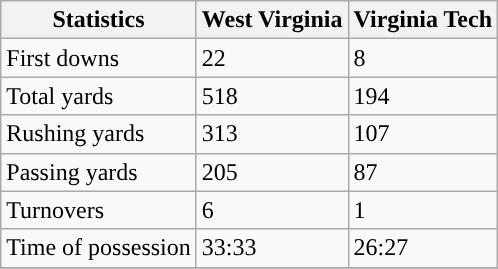<table class="wikitable" style="float: left;">
<tr>
<th>Statistics</th>
<th>West Virginia</th>
<th>Virginia Tech</th>
</tr>
<tr>
<td>First downs</td>
<td>22</td>
<td>8</td>
</tr>
<tr>
<td>Total yards</td>
<td>518</td>
<td>194</td>
</tr>
<tr>
<td>Rushing yards</td>
<td>313</td>
<td>107</td>
</tr>
<tr>
<td>Passing yards</td>
<td>205</td>
<td>87</td>
</tr>
<tr>
<td>Turnovers</td>
<td>6</td>
<td>1</td>
</tr>
<tr>
<td>Time of possession</td>
<td>33:33</td>
<td>26:27</td>
</tr>
<tr>
</tr>
</table>
